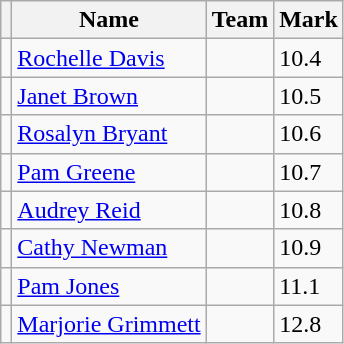<table class=wikitable>
<tr>
<th></th>
<th>Name</th>
<th>Team</th>
<th>Mark</th>
</tr>
<tr>
<td></td>
<td><a href='#'>Rochelle Davis</a></td>
<td></td>
<td>10.4 </td>
</tr>
<tr>
<td></td>
<td><a href='#'>Janet Brown</a></td>
<td></td>
<td>10.5 </td>
</tr>
<tr>
<td></td>
<td><a href='#'>Rosalyn Bryant</a></td>
<td></td>
<td>10.6 </td>
</tr>
<tr>
<td></td>
<td><a href='#'>Pam Greene</a></td>
<td></td>
<td>10.7 </td>
</tr>
<tr>
<td></td>
<td><a href='#'>Audrey Reid</a></td>
<td></td>
<td>10.8 </td>
</tr>
<tr>
<td></td>
<td><a href='#'>Cathy Newman</a></td>
<td></td>
<td>10.9 </td>
</tr>
<tr>
<td></td>
<td><a href='#'>Pam Jones</a></td>
<td></td>
<td>11.1 </td>
</tr>
<tr>
<td></td>
<td><a href='#'>Marjorie Grimmett</a></td>
<td></td>
<td>12.8 </td>
</tr>
</table>
